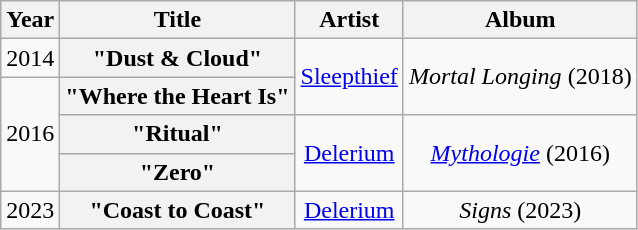<table class="wikitable plainrowheaders" style="text-align:center;">
<tr>
<th scope="col">Year</th>
<th scope="col">Title</th>
<th scope="col">Artist</th>
<th scope="col">Album</th>
</tr>
<tr>
<td>2014</td>
<th scope="row">"Dust & Cloud"</th>
<td rowspan="2"><a href='#'>Sleepthief</a></td>
<td rowspan="2"><em>Mortal Longing</em> (2018)</td>
</tr>
<tr>
<td rowspan="3">2016</td>
<th scope="row">"Where the Heart Is"</th>
</tr>
<tr>
<th scope="row">"Ritual"</th>
<td rowspan="2"><a href='#'>Delerium</a></td>
<td rowspan="2"><em><a href='#'>Mythologie</a></em> (2016)</td>
</tr>
<tr>
<th scope="row">"Zero"</th>
</tr>
<tr>
<td>2023</td>
<th scope="row">"Coast to Coast"</th>
<td rowspan="2"><a href='#'>Delerium</a></td>
<td rowspan="2"><em>Signs</em> (2023)</td>
</tr>
</table>
